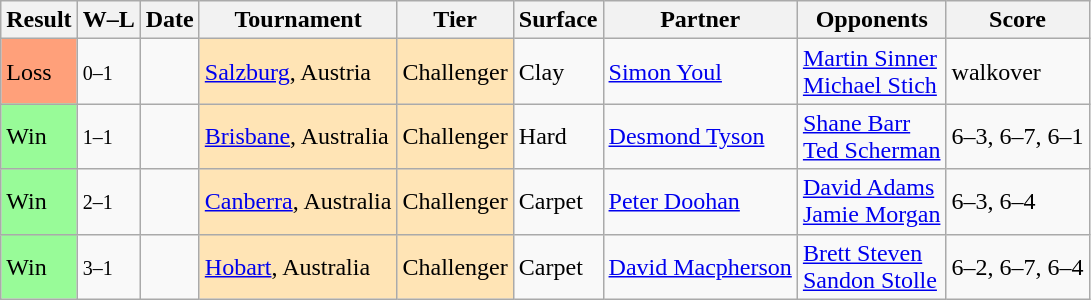<table class="sortable wikitable">
<tr>
<th>Result</th>
<th class="unsortable">W–L</th>
<th>Date</th>
<th>Tournament</th>
<th>Tier</th>
<th>Surface</th>
<th>Partner</th>
<th>Opponents</th>
<th class="unsortable">Score</th>
</tr>
<tr>
<td style="background:#ffa07a;">Loss</td>
<td><small>0–1</small></td>
<td></td>
<td style="background:moccasin;"><a href='#'>Salzburg</a>, Austria</td>
<td style="background:moccasin;">Challenger</td>
<td>Clay</td>
<td> <a href='#'>Simon Youl</a></td>
<td> <a href='#'>Martin Sinner</a> <br>  <a href='#'>Michael Stich</a></td>
<td>walkover</td>
</tr>
<tr>
<td style="background:#98fb98;">Win</td>
<td><small>1–1</small></td>
<td></td>
<td style="background:moccasin;"><a href='#'>Brisbane</a>, Australia</td>
<td style="background:moccasin;">Challenger</td>
<td>Hard</td>
<td> <a href='#'>Desmond Tyson</a></td>
<td> <a href='#'>Shane Barr</a> <br>  <a href='#'>Ted Scherman</a></td>
<td>6–3, 6–7, 6–1</td>
</tr>
<tr>
<td style="background:#98fb98;">Win</td>
<td><small>2–1</small></td>
<td></td>
<td style="background:moccasin;"><a href='#'>Canberra</a>, Australia</td>
<td style="background:moccasin;">Challenger</td>
<td>Carpet</td>
<td> <a href='#'>Peter Doohan</a></td>
<td> <a href='#'>David Adams</a> <br>  <a href='#'>Jamie Morgan</a></td>
<td>6–3, 6–4</td>
</tr>
<tr>
<td style="background:#98fb98;">Win</td>
<td><small>3–1</small></td>
<td></td>
<td style="background:moccasin;"><a href='#'>Hobart</a>, Australia</td>
<td style="background:moccasin;">Challenger</td>
<td>Carpet</td>
<td> <a href='#'>David Macpherson</a></td>
<td> <a href='#'>Brett Steven</a> <br>  <a href='#'>Sandon Stolle</a></td>
<td>6–2, 6–7, 6–4</td>
</tr>
</table>
